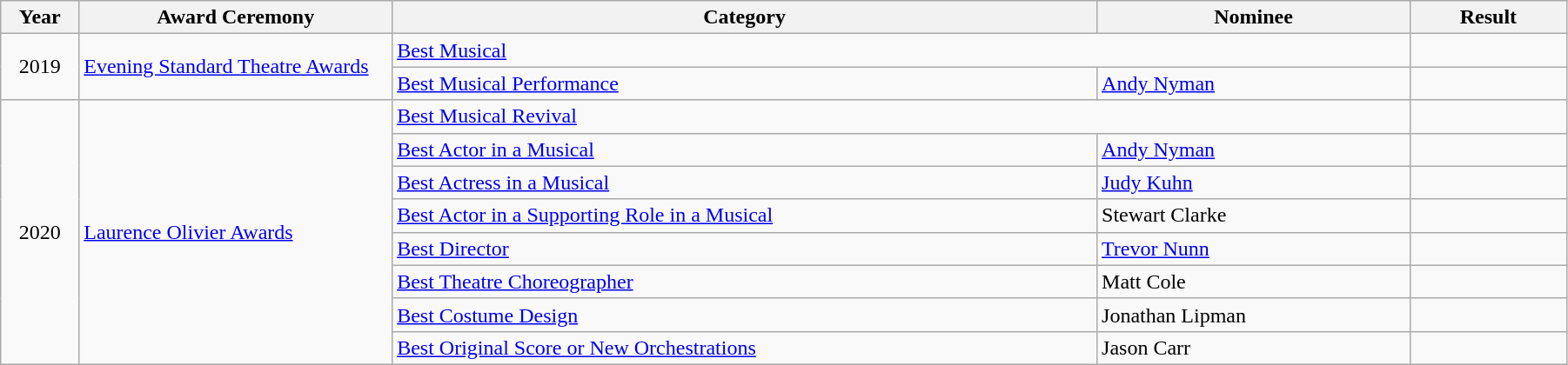<table class="wikitable" width="95%">
<tr>
<th width="5%">Year</th>
<th width="20%">Award Ceremony</th>
<th width="45%">Category</th>
<th width="20%">Nominee</th>
<th width="10%">Result</th>
</tr>
<tr>
<td rowspan="2" align="center">2019</td>
<td rowspan="2"><a href='#'>Evening Standard Theatre Awards</a></td>
<td colspan="2"><a href='#'>Best Musical</a></td>
<td></td>
</tr>
<tr>
<td><a href='#'>Best Musical Performance</a></td>
<td><a href='#'>Andy Nyman</a></td>
<td></td>
</tr>
<tr>
<td rowspan="8" align="center">2020</td>
<td rowspan="8"><a href='#'>Laurence Olivier Awards</a></td>
<td colspan="2"><a href='#'>Best Musical Revival</a></td>
<td></td>
</tr>
<tr>
<td><a href='#'>Best Actor in a Musical</a></td>
<td><a href='#'>Andy Nyman</a></td>
<td></td>
</tr>
<tr>
<td><a href='#'>Best Actress in a Musical</a></td>
<td><a href='#'>Judy Kuhn</a></td>
<td></td>
</tr>
<tr>
<td><a href='#'>Best Actor in a Supporting Role in a Musical</a></td>
<td>Stewart Clarke</td>
<td></td>
</tr>
<tr>
<td><a href='#'>Best Director</a></td>
<td><a href='#'>Trevor Nunn</a></td>
<td></td>
</tr>
<tr>
<td><a href='#'>Best Theatre Choreographer</a></td>
<td>Matt Cole</td>
<td></td>
</tr>
<tr>
<td><a href='#'>Best Costume Design</a></td>
<td>Jonathan Lipman</td>
<td></td>
</tr>
<tr>
<td><a href='#'>Best Original Score or New Orchestrations</a></td>
<td>Jason Carr</td>
<td></td>
</tr>
</table>
